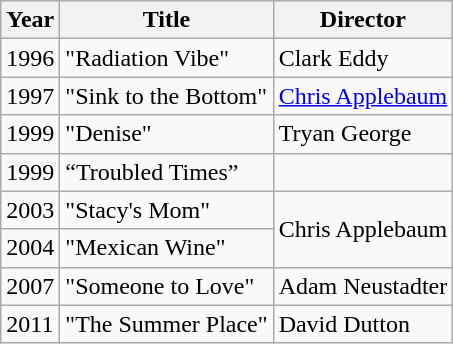<table class="wikitable">
<tr>
<th>Year</th>
<th>Title</th>
<th>Director</th>
</tr>
<tr>
<td>1996</td>
<td>"Radiation Vibe"</td>
<td>Clark Eddy</td>
</tr>
<tr>
<td>1997</td>
<td>"Sink to the Bottom"</td>
<td><a href='#'>Chris Applebaum</a></td>
</tr>
<tr>
<td>1999</td>
<td>"Denise"</td>
<td>Tryan George</td>
</tr>
<tr>
<td>1999</td>
<td>“Troubled Times”</td>
<td></td>
</tr>
<tr>
<td>2003</td>
<td>"Stacy's Mom"</td>
<td rowspan="2">Chris Applebaum</td>
</tr>
<tr>
<td>2004</td>
<td>"Mexican Wine"</td>
</tr>
<tr>
<td>2007</td>
<td>"Someone to Love"</td>
<td>Adam Neustadter</td>
</tr>
<tr>
<td>2011</td>
<td>"The Summer Place"</td>
<td>David Dutton</td>
</tr>
</table>
